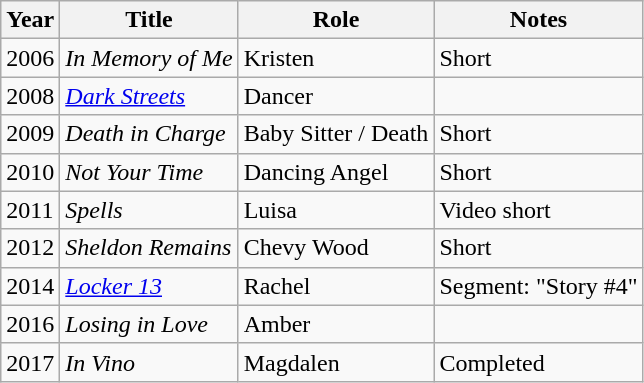<table class="wikitable sortable">
<tr>
<th>Year</th>
<th>Title</th>
<th>Role</th>
<th class="unsortable">Notes</th>
</tr>
<tr>
<td>2006</td>
<td><em>In Memory of Me</em></td>
<td>Kristen</td>
<td>Short</td>
</tr>
<tr>
<td>2008</td>
<td><em><a href='#'>Dark Streets</a></em></td>
<td>Dancer</td>
<td></td>
</tr>
<tr>
<td>2009</td>
<td><em>Death in Charge</em></td>
<td>Baby Sitter / Death</td>
<td>Short</td>
</tr>
<tr>
<td>2010</td>
<td><em>Not Your Time</em></td>
<td>Dancing Angel</td>
<td>Short</td>
</tr>
<tr>
<td>2011</td>
<td><em>Spells</em></td>
<td>Luisa</td>
<td>Video short</td>
</tr>
<tr>
<td>2012</td>
<td><em>Sheldon Remains</em></td>
<td>Chevy Wood</td>
<td>Short</td>
</tr>
<tr>
<td>2014</td>
<td><em><a href='#'>Locker 13</a></em></td>
<td>Rachel</td>
<td>Segment: "Story #4"</td>
</tr>
<tr>
<td>2016</td>
<td><em>Losing in Love</em></td>
<td>Amber</td>
<td></td>
</tr>
<tr>
<td>2017</td>
<td><em>In Vino</em></td>
<td>Magdalen</td>
<td>Completed</td>
</tr>
</table>
